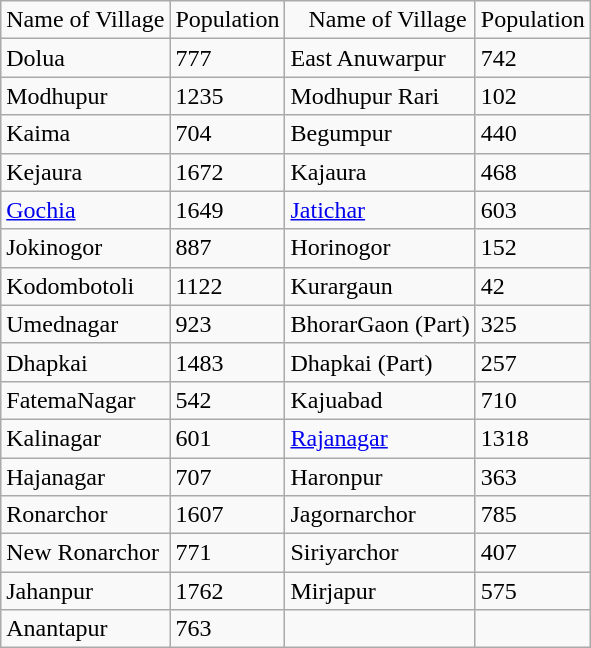<table class="wikitable">
<tr>
<td>Name of Village</td>
<td>Population</td>
<td>   Name of Village</td>
<td>Population</td>
</tr>
<tr>
<td>Dolua</td>
<td>777</td>
<td>East Anuwarpur</td>
<td>742</td>
</tr>
<tr>
<td>Modhupur</td>
<td>1235</td>
<td>Modhupur Rari</td>
<td>102</td>
</tr>
<tr>
<td>Kaima</td>
<td>704</td>
<td>Begumpur</td>
<td>440</td>
</tr>
<tr>
<td>Kejaura</td>
<td>1672</td>
<td>Kajaura</td>
<td>468</td>
</tr>
<tr>
<td><a href='#'>Gochia</a></td>
<td>1649</td>
<td><a href='#'>Jatichar</a></td>
<td>603</td>
</tr>
<tr>
<td>Jokinogor</td>
<td>887</td>
<td>Horinogor</td>
<td>152</td>
</tr>
<tr>
<td>Kodombotoli</td>
<td>1122</td>
<td>Kurargaun</td>
<td>42</td>
</tr>
<tr>
<td>Umednagar</td>
<td>923</td>
<td>BhorarGaon (Part)</td>
<td>325</td>
</tr>
<tr>
<td>Dhapkai</td>
<td>1483</td>
<td>Dhapkai (Part)</td>
<td>257</td>
</tr>
<tr>
<td>FatemaNagar</td>
<td>542</td>
<td>Kajuabad</td>
<td>710</td>
</tr>
<tr>
<td>Kalinagar</td>
<td>601</td>
<td><a href='#'>Rajanagar</a></td>
<td>1318</td>
</tr>
<tr>
<td>Hajanagar</td>
<td>707</td>
<td>Haronpur</td>
<td>363</td>
</tr>
<tr>
<td>Ronarchor</td>
<td>1607</td>
<td>Jagornarchor</td>
<td>785</td>
</tr>
<tr>
<td>New Ronarchor</td>
<td>771</td>
<td>Siriyarchor</td>
<td>407</td>
</tr>
<tr>
<td>Jahanpur</td>
<td>1762</td>
<td>Mirjapur</td>
<td>575</td>
</tr>
<tr>
<td>Anantapur</td>
<td>763</td>
<td></td>
<td></td>
</tr>
</table>
